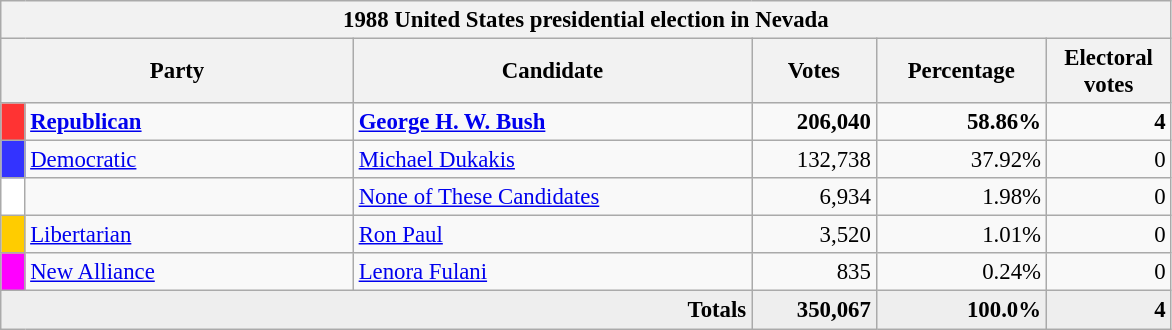<table class="wikitable" style="font-size: 95%;">
<tr>
<th colspan="6">1988 United States presidential election in Nevada</th>
</tr>
<tr>
<th colspan="2" style="width: 15em">Party</th>
<th style="width: 17em">Candidate</th>
<th style="width: 5em">Votes</th>
<th style="width: 7em">Percentage</th>
<th style="width: 5em">Electoral votes</th>
</tr>
<tr>
<th style="background:#f33; width:3px;"></th>
<td style="width: 130px"><strong><a href='#'>Republican</a></strong></td>
<td><strong><a href='#'>George H. W. Bush</a></strong></td>
<td style="text-align:right;"><strong>206,040</strong></td>
<td style="text-align:right;"><strong>58.86%</strong></td>
<td style="text-align:right;"><strong>4</strong></td>
</tr>
<tr>
<th style="background:#33f; width:3px;"></th>
<td style="width: 130px"><a href='#'>Democratic</a></td>
<td><a href='#'>Michael Dukakis</a></td>
<td style="text-align:right;">132,738</td>
<td style="text-align:right;">37.92%</td>
<td style="text-align:right;">0</td>
</tr>
<tr>
<th style="background-color:white; width: 3px"></th>
<td style="width: 130px"></td>
<td><a href='#'>None of These Candidates</a></td>
<td align="right">6,934</td>
<td align="right">1.98%</td>
<td align="right">0</td>
</tr>
<tr>
<th style="background:#FFCC00; width:3px;"></th>
<td style="width: 130px"><a href='#'>Libertarian</a></td>
<td><a href='#'>Ron Paul</a></td>
<td style="text-align:right;">3,520</td>
<td style="text-align:right;">1.01%</td>
<td style="text-align:right;">0</td>
</tr>
<tr>
<th style="background:#FF00FF; width:3px;"></th>
<td style="width: 130px"><a href='#'>New Alliance</a></td>
<td><a href='#'>Lenora Fulani</a></td>
<td style="text-align:right;">835</td>
<td style="text-align:right;">0.24%</td>
<td style="text-align:right;">0</td>
</tr>
<tr style="background:#eee; text-align:right;">
<td colspan="3"><strong>Totals</strong></td>
<td><strong>350,067</strong></td>
<td><strong>100.0%</strong></td>
<td><strong>4</strong></td>
</tr>
</table>
